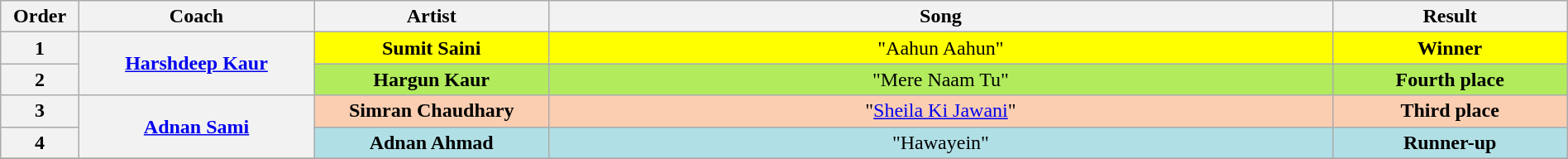<table class="wikitable" style="width: 100%; text-align: center">
<tr>
<th width="05%">Order</th>
<th width="15%">Coach</th>
<th width="15%">Artist</th>
<th width="50%">Song</th>
<th width="15%">Result</th>
</tr>
<tr>
<th>1</th>
<th rowspan="2"><a href='#'>Harshdeep Kaur</a></th>
<td style="background:yellow;"><strong>Sumit Saini</strong></td>
<td style="background:yellow;">"Aahun Aahun"</td>
<td style="background:yellow;"><strong>Winner</strong></td>
</tr>
<tr>
<th>2</th>
<td style="background:#B2EC5D;"><strong>Hargun Kaur</strong></td>
<td style="background:#B2EC5D;">"Mere Naam Tu"</td>
<td style="background:#B2EC5D;"><strong>Fourth place</strong></td>
</tr>
<tr>
<th>3</th>
<th rowspan="2"><a href='#'>Adnan Sami</a></th>
<td style="background:#FBCEB1;"><strong>Simran Chaudhary</strong></td>
<td style="background:#FBCEB1;">"<a href='#'>Sheila Ki Jawani</a>"</td>
<td style="background:#FBCEB1;"><strong>Third place</strong></td>
</tr>
<tr>
<th>4</th>
<td style="background:#B0E0E6;"><strong>Adnan Ahmad</strong></td>
<td style="background:#B0E0E6;">"Hawayein"</td>
<td style="background:#B0E0E6;"><strong>Runner-up</strong></td>
</tr>
<tr>
</tr>
</table>
